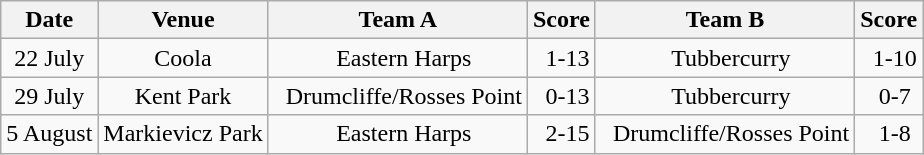<table class="wikitable">
<tr>
<th>Date</th>
<th>Venue</th>
<th>Team A</th>
<th>Score</th>
<th>Team B</th>
<th>Score</th>
</tr>
<tr align="center">
<td>22 July</td>
<td>Coola</td>
<td>  Eastern Harps</td>
<td>  1-13</td>
<td>  Tubbercurry</td>
<td>  1-10</td>
</tr>
<tr align="center">
<td>29 July</td>
<td>Kent Park</td>
<td>  Drumcliffe/Rosses Point</td>
<td>  0-13</td>
<td>  Tubbercurry</td>
<td>  0-7</td>
</tr>
<tr align="center">
<td>5 August</td>
<td>Markievicz Park</td>
<td>  Eastern Harps</td>
<td>  2-15</td>
<td>  Drumcliffe/Rosses Point</td>
<td>  1-8</td>
</tr>
</table>
